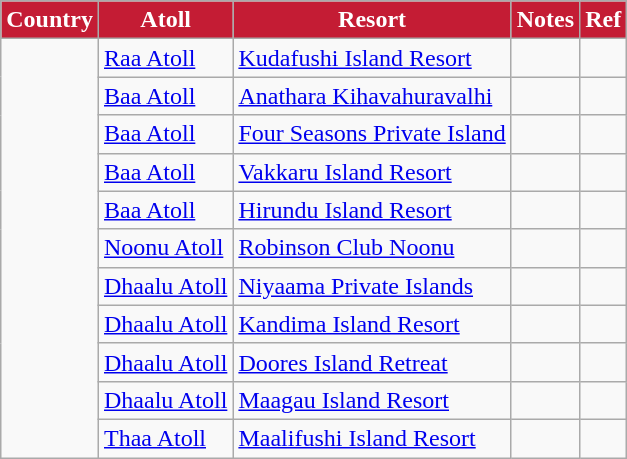<table class="wikitable sortable mw-collapsible mw-collapsed">
<tr>
<th style="background:#c41c34; color:white;">Country</th>
<th style="background:#c41c34; color:white;">Atoll</th>
<th style="background:#c41c34; color:white;">Resort</th>
<th style="background:#c41c34; color:white;">Notes</th>
<th style="background:#c41c34; color:white;" class="unsortable">Ref</th>
</tr>
<tr>
<td rowspan="11"></td>
<td><a href='#'>Raa Atoll</a></td>
<td><a href='#'>Kudafushi Island Resort</a></td>
<td style="text-align:center"></td>
<td style="text-align:center"></td>
</tr>
<tr>
<td><a href='#'>Baa Atoll</a></td>
<td><a href='#'>Anathara Kihavahuravalhi</a></td>
<td style="text-align:center"></td>
<td style="text-align:center"></td>
</tr>
<tr>
<td><a href='#'>Baa Atoll</a></td>
<td><a href='#'>Four Seasons Private Island</a></td>
<td style="text-align:center"></td>
<td style="text-align:center"></td>
</tr>
<tr>
<td><a href='#'>Baa Atoll</a></td>
<td><a href='#'>Vakkaru Island Resort</a></td>
<td style="text-align:center"></td>
<td style="text-align:center"></td>
</tr>
<tr>
<td><a href='#'>Baa Atoll</a></td>
<td><a href='#'>Hirundu Island Resort</a></td>
<td style="text-align:center"></td>
<td style="text-align:center"></td>
</tr>
<tr>
<td><a href='#'>Noonu Atoll</a></td>
<td><a href='#'>Robinson Club Noonu</a></td>
<td style="text-align:center"></td>
<td style="text-align:center"></td>
</tr>
<tr>
<td><a href='#'>Dhaalu Atoll</a></td>
<td><a href='#'>Niyaama Private Islands</a></td>
<td style="text-align:center"></td>
<td style="text-align:center"></td>
</tr>
<tr>
<td><a href='#'>Dhaalu Atoll</a></td>
<td><a href='#'>Kandima Island Resort</a></td>
<td style="text-align:center"></td>
<td style="text-align:center"></td>
</tr>
<tr>
<td><a href='#'>Dhaalu Atoll</a></td>
<td><a href='#'>Doores Island Retreat</a></td>
<td style="text-align:center"></td>
<td style="text-align:center"></td>
</tr>
<tr>
<td><a href='#'>Dhaalu Atoll</a></td>
<td><a href='#'>Maagau Island Resort</a></td>
<td style="text-align:center"></td>
<td style="text-align:center"></td>
</tr>
<tr>
<td><a href='#'>Thaa Atoll</a></td>
<td><a href='#'>Maalifushi Island Resort</a></td>
<td style="text-align:center"></td>
<td style="text-align:center"></td>
</tr>
</table>
